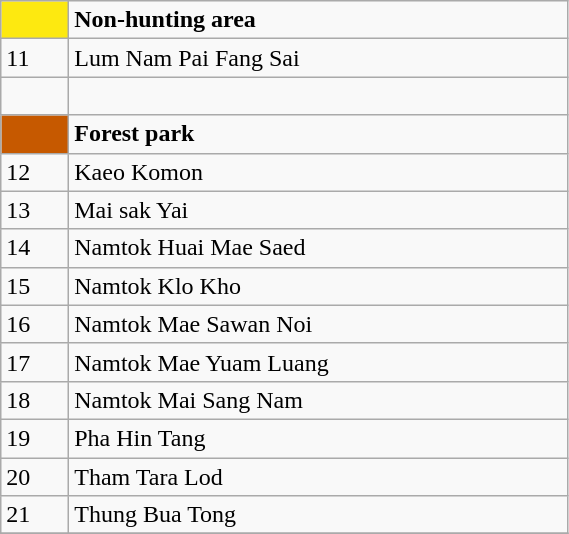<table class= "wikitable" style= "width:30%; display:inline-table;">
<tr>
<td style="width:3%; background:#FDE910;"> </td>
<td style="width:30%;"><strong>Non-hunting area</strong></td>
</tr>
<tr>
<td>11</td>
<td>Lum Nam Pai Fang Sai</td>
</tr>
<tr>
<td>  </td>
</tr>
<tr>
<td style="width:3%; background:#C65900;"> </td>
<td><strong>Forest park</strong></td>
</tr>
<tr>
<td>12</td>
<td>Kaeo Komon</td>
</tr>
<tr>
<td>13</td>
<td>Mai sak Yai</td>
</tr>
<tr>
<td>14</td>
<td>Namtok Huai Mae Saed</td>
</tr>
<tr>
<td>15</td>
<td>Namtok Klo Kho</td>
</tr>
<tr>
<td>16</td>
<td>Namtok Mae Sawan Noi</td>
</tr>
<tr>
<td>17</td>
<td>Namtok Mae Yuam Luang</td>
</tr>
<tr>
<td>18</td>
<td>Namtok Mai Sang Nam</td>
</tr>
<tr>
<td>19</td>
<td>Pha Hin Tang</td>
</tr>
<tr>
<td>20</td>
<td>Tham Tara Lod</td>
</tr>
<tr>
<td>21</td>
<td>Thung Bua Tong</td>
</tr>
<tr>
</tr>
</table>
